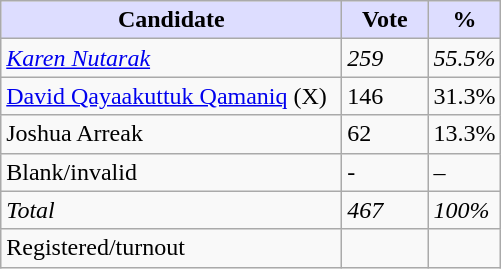<table class="wikitable">
<tr>
<th style="background:#ddf; width:220px;">Candidate</th>
<th style="background:#ddf; width:50px;">Vote</th>
<th style="background:#ddf; width:30px;">%</th>
</tr>
<tr>
<td><em><a href='#'>Karen Nutarak</a></em></td>
<td><em>259</em></td>
<td><em>55.5%</em></td>
</tr>
<tr>
<td><a href='#'>David Qayaakuttuk Qamaniq</a> (X)</td>
<td>146</td>
<td>31.3%</td>
</tr>
<tr>
<td>Joshua Arreak</td>
<td>62</td>
<td>13.3%</td>
</tr>
<tr>
<td>Blank/invalid</td>
<td>-</td>
<td>–</td>
</tr>
<tr>
<td><em>Total</em></td>
<td><em>467</em></td>
<td><em>100%</em></td>
</tr>
<tr>
<td>Registered/turnout</td>
<td></td>
<td></td>
</tr>
</table>
